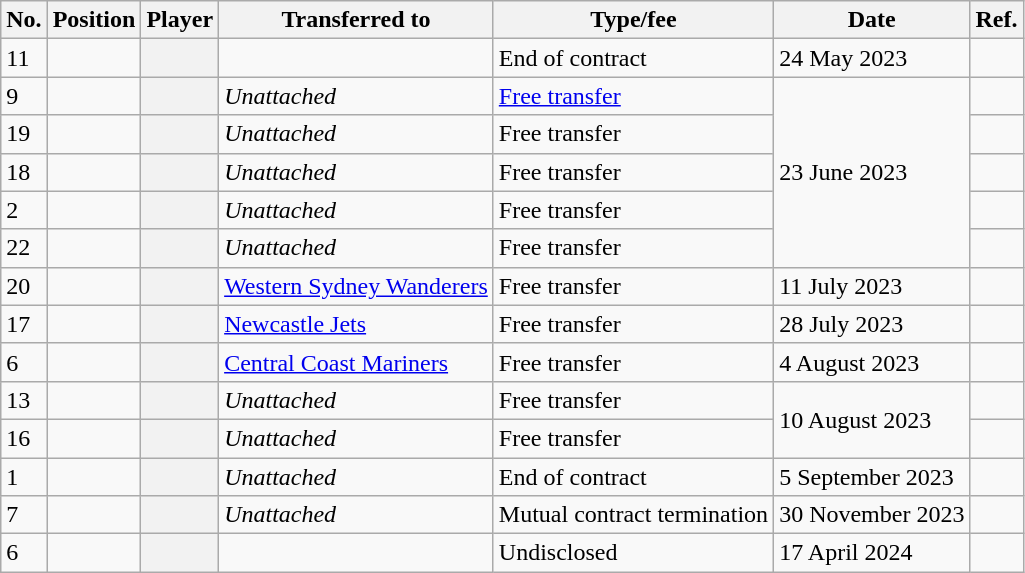<table class="wikitable plainrowheaders sortable" style="text-align:center; text-align:left">
<tr>
<th scope="col">No.</th>
<th scope="col">Position</th>
<th scope="col">Player</th>
<th scope="col">Transferred to</th>
<th scope="col">Type/fee</th>
<th scope="col">Date</th>
<th class="unsortable" scope="col">Ref.</th>
</tr>
<tr>
<td>11</td>
<td></td>
<th scope="row"></th>
<td></td>
<td>End of contract</td>
<td>24 May 2023</td>
<td></td>
</tr>
<tr>
<td>9</td>
<td></td>
<th scope="row"></th>
<td><em>Unattached</em></td>
<td><a href='#'>Free transfer</a></td>
<td rowspan="5">23 June 2023</td>
<td></td>
</tr>
<tr>
<td>19</td>
<td></td>
<th scope="row"></th>
<td><em>Unattached</em></td>
<td>Free transfer</td>
<td></td>
</tr>
<tr>
<td>18</td>
<td></td>
<th scope="row"></th>
<td><em>Unattached</em></td>
<td>Free transfer</td>
<td></td>
</tr>
<tr>
<td>2</td>
<td></td>
<th scope="row"></th>
<td><em>Unattached</em></td>
<td>Free transfer</td>
<td></td>
</tr>
<tr>
<td>22</td>
<td></td>
<th scope="row"></th>
<td><em>Unattached</em></td>
<td>Free transfer</td>
<td></td>
</tr>
<tr>
<td>20</td>
<td></td>
<th scope="row"></th>
<td><a href='#'>Western Sydney Wanderers</a></td>
<td>Free transfer</td>
<td>11 July 2023</td>
<td></td>
</tr>
<tr>
<td>17</td>
<td></td>
<th scope="row"></th>
<td><a href='#'>Newcastle Jets</a></td>
<td>Free transfer</td>
<td>28 July 2023</td>
<td></td>
</tr>
<tr>
<td>6</td>
<td></td>
<th scope="row"></th>
<td><a href='#'>Central Coast Mariners</a></td>
<td>Free transfer</td>
<td>4 August 2023</td>
<td></td>
</tr>
<tr>
<td>13</td>
<td></td>
<th scope="row"></th>
<td><em>Unattached</em></td>
<td>Free transfer</td>
<td rowspan="2">10 August 2023</td>
<td></td>
</tr>
<tr>
<td>16</td>
<td></td>
<th scope="row"></th>
<td><em>Unattached</em></td>
<td>Free transfer</td>
<td></td>
</tr>
<tr>
<td>1</td>
<td></td>
<th scope="row"></th>
<td><em>Unattached</em></td>
<td>End of contract</td>
<td>5 September 2023</td>
<td></td>
</tr>
<tr>
<td>7</td>
<td></td>
<th scope="row"></th>
<td><em>Unattached</em></td>
<td>Mutual contract termination</td>
<td>30 November 2023</td>
<td></td>
</tr>
<tr>
<td>6</td>
<td></td>
<th scope="row"></th>
<td></td>
<td>Undisclosed</td>
<td>17 April 2024</td>
<td></td>
</tr>
</table>
